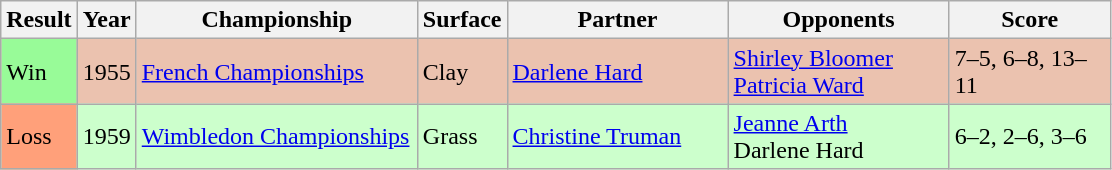<table class="sortable wikitable">
<tr>
<th style="width:40px">Result</th>
<th style="width:30px">Year</th>
<th style="width:180px">Championship</th>
<th style="width:50px">Surface</th>
<th style="width:140px">Partner</th>
<th style="width:140px">Opponents</th>
<th style="width:100px" class="unsortable">Score</th>
</tr>
<tr style="background:#ebc2af;">
<td style="background:#98fb98;">Win</td>
<td>1955</td>
<td><a href='#'>French Championships</a></td>
<td>Clay</td>
<td> <a href='#'>Darlene Hard</a></td>
<td> <a href='#'>Shirley Bloomer</a> <br>  <a href='#'>Patricia Ward</a></td>
<td>7–5, 6–8, 13–11</td>
</tr>
<tr style="background:#ccffcc;">
<td style="background:#ffa07a;">Loss</td>
<td>1959</td>
<td><a href='#'>Wimbledon Championships</a></td>
<td>Grass</td>
<td> <a href='#'>Christine Truman</a></td>
<td> <a href='#'>Jeanne Arth</a><br> Darlene Hard</td>
<td>6–2, 2–6, 3–6</td>
</tr>
</table>
